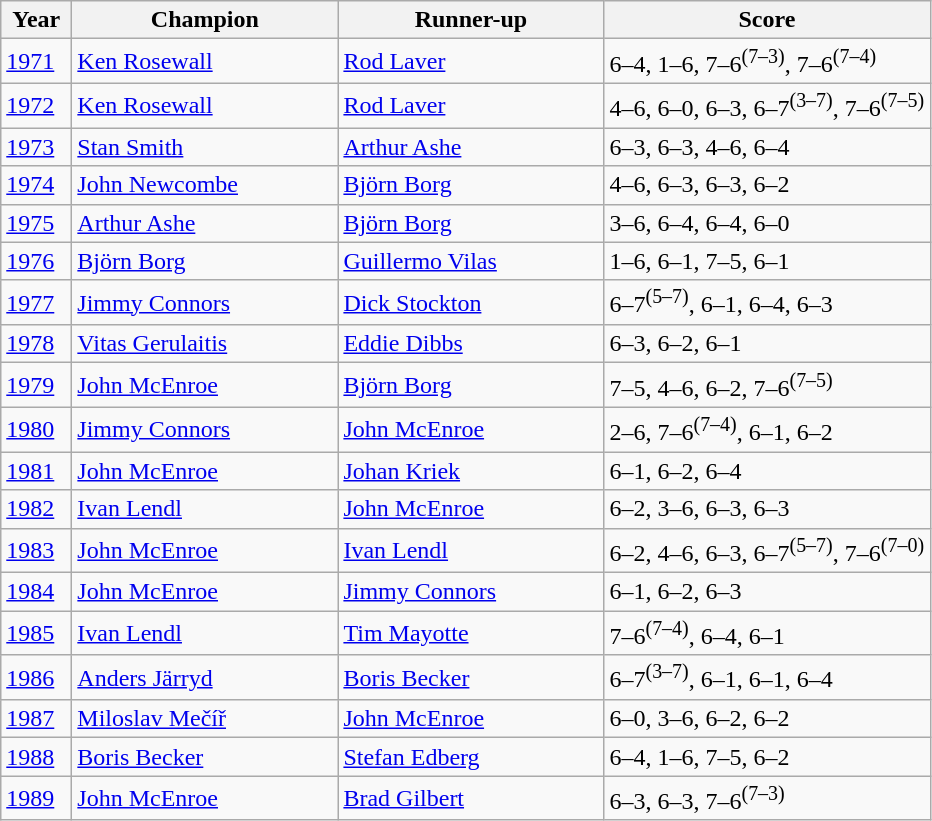<table class=wikitable>
<tr>
<th style="width:40px">Year</th>
<th style="width:170px">Champion</th>
<th style="width:170px">Runner-up</th>
<th style="width:210px" class="unsortable">Score</th>
</tr>
<tr>
<td><a href='#'>1971</a></td>
<td> <a href='#'>Ken Rosewall</a></td>
<td> <a href='#'>Rod Laver</a></td>
<td>6–4, 1–6, 7–6<sup>(7–3)</sup>, 7–6<sup>(7–4)</sup></td>
</tr>
<tr>
<td><a href='#'>1972</a></td>
<td> <a href='#'>Ken Rosewall</a> </td>
<td> <a href='#'>Rod Laver</a></td>
<td>4–6, 6–0, 6–3, 6–7<sup>(3–7)</sup>, 7–6<sup>(7–5)</sup></td>
</tr>
<tr>
<td><a href='#'>1973</a></td>
<td> <a href='#'>Stan Smith</a></td>
<td> <a href='#'>Arthur Ashe</a></td>
<td>6–3, 6–3, 4–6, 6–4</td>
</tr>
<tr>
<td><a href='#'>1974</a></td>
<td> <a href='#'>John Newcombe</a></td>
<td> <a href='#'>Björn Borg</a></td>
<td>4–6, 6–3, 6–3, 6–2</td>
</tr>
<tr>
<td><a href='#'>1975</a></td>
<td> <a href='#'>Arthur Ashe</a></td>
<td> <a href='#'>Björn Borg</a></td>
<td>3–6, 6–4, 6–4, 6–0</td>
</tr>
<tr>
<td><a href='#'>1976</a></td>
<td> <a href='#'>Björn Borg</a></td>
<td> <a href='#'>Guillermo Vilas</a></td>
<td>1–6, 6–1, 7–5, 6–1</td>
</tr>
<tr>
<td><a href='#'>1977</a></td>
<td> <a href='#'>Jimmy Connors</a></td>
<td> <a href='#'>Dick Stockton</a></td>
<td>6–7<sup>(5–7)</sup>, 6–1, 6–4, 6–3</td>
</tr>
<tr>
<td><a href='#'>1978</a></td>
<td> <a href='#'>Vitas Gerulaitis</a></td>
<td> <a href='#'>Eddie Dibbs</a></td>
<td>6–3, 6–2, 6–1</td>
</tr>
<tr>
<td><a href='#'>1979</a></td>
<td> <a href='#'>John McEnroe</a></td>
<td> <a href='#'>Björn Borg</a></td>
<td>7–5, 4–6, 6–2, 7–6<sup>(7–5)</sup></td>
</tr>
<tr>
<td><a href='#'>1980</a></td>
<td> <a href='#'>Jimmy Connors</a> </td>
<td> <a href='#'>John McEnroe</a></td>
<td>2–6, 7–6<sup>(7–4)</sup>, 6–1, 6–2</td>
</tr>
<tr>
<td><a href='#'>1981</a></td>
<td> <a href='#'>John McEnroe</a> </td>
<td> <a href='#'>Johan Kriek</a></td>
<td>6–1, 6–2, 6–4</td>
</tr>
<tr>
<td><a href='#'>1982</a></td>
<td> <a href='#'>Ivan Lendl</a></td>
<td> <a href='#'>John McEnroe</a></td>
<td>6–2, 3–6, 6–3, 6–3</td>
</tr>
<tr>
<td><a href='#'>1983</a></td>
<td> <a href='#'>John McEnroe</a> </td>
<td> <a href='#'>Ivan Lendl</a></td>
<td>6–2, 4–6, 6–3, 6–7<sup>(5–7)</sup>, 7–6<sup>(7–0)</sup></td>
</tr>
<tr>
<td><a href='#'>1984</a></td>
<td> <a href='#'>John McEnroe</a> </td>
<td> <a href='#'>Jimmy Connors</a></td>
<td>6–1, 6–2, 6–3</td>
</tr>
<tr>
<td><a href='#'>1985</a></td>
<td> <a href='#'>Ivan Lendl</a> </td>
<td> <a href='#'>Tim Mayotte</a></td>
<td>7–6<sup>(7–4)</sup>, 6–4, 6–1</td>
</tr>
<tr>
<td><a href='#'>1986</a></td>
<td> <a href='#'>Anders Järryd</a></td>
<td> <a href='#'>Boris Becker</a></td>
<td>6–7<sup>(3–7)</sup>, 6–1, 6–1, 6–4</td>
</tr>
<tr>
<td><a href='#'>1987</a></td>
<td> <a href='#'>Miloslav Mečíř</a></td>
<td> <a href='#'>John McEnroe</a></td>
<td>6–0, 3–6, 6–2, 6–2</td>
</tr>
<tr>
<td><a href='#'>1988</a></td>
<td> <a href='#'>Boris Becker</a></td>
<td> <a href='#'>Stefan Edberg</a></td>
<td>6–4, 1–6, 7–5, 6–2</td>
</tr>
<tr>
<td><a href='#'>1989</a></td>
<td> <a href='#'>John McEnroe</a> </td>
<td> <a href='#'>Brad Gilbert</a></td>
<td>6–3, 6–3, 7–6<sup>(7–3)</sup></td>
</tr>
</table>
